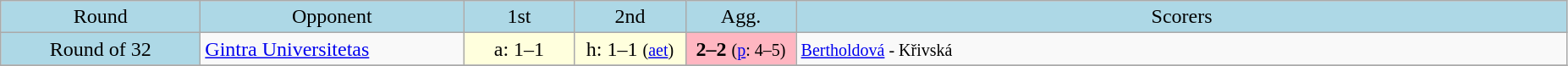<table class="wikitable" style="text-align:center">
<tr bgcolor=lightblue>
<td width=150px>Round</td>
<td width=200px>Opponent</td>
<td width=80px>1st</td>
<td width=80px>2nd</td>
<td width=80px>Agg.</td>
<td width=600px>Scorers</td>
</tr>
<tr>
<td bgcolor=lightblue>Round of 32</td>
<td align=left> <a href='#'>Gintra Universitetas</a></td>
<td bgcolor="#ffffdd">a: 1–1</td>
<td bgcolor="#ffffdd">h: 1–1 <small>(<a href='#'>aet</a>)</small></td>
<td bgcolor=lightpink><strong>2–2</strong> <small>(<a href='#'>p</a>: 4–5)</small></td>
<td align=left><small><a href='#'>Bertholdová</a> - Křivská</small></td>
</tr>
<tr>
</tr>
</table>
